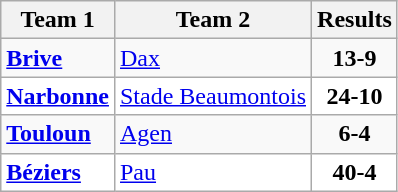<table class="wikitable">
<tr>
<th>Team 1</th>
<th>Team 2</th>
<th>Results</th>
</tr>
<tr>
<td><strong><a href='#'>Brive</a></strong></td>
<td><a href='#'>Dax</a></td>
<td align="center"><strong>13-9</strong></td>
</tr>
<tr bgcolor="white">
<td><strong><a href='#'>Narbonne</a></strong></td>
<td><a href='#'>Stade Beaumontois</a></td>
<td align="center"><strong>24-10</strong></td>
</tr>
<tr>
<td><strong><a href='#'>Touloun</a></strong></td>
<td><a href='#'>Agen</a></td>
<td align="center"><strong>6-4</strong></td>
</tr>
<tr bgcolor="white">
<td><strong><a href='#'>Béziers</a></strong></td>
<td><a href='#'>Pau</a></td>
<td align="center"><strong>40-4</strong></td>
</tr>
</table>
